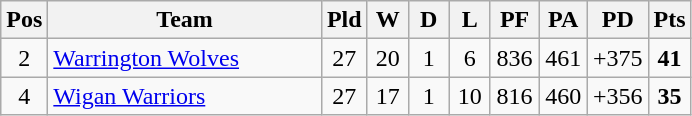<table class="wikitable" style="text-align:center;">
<tr>
<th style="width:20px;" abbr="Position">Pos</th>
<th style="width:175px;">Team</th>
<th style="width:20px;" abbr="Played">Pld</th>
<th style="width:20px;" abbr="Won">W</th>
<th style="width:20px;" abbr="Drawn">D</th>
<th style="width:20px;" abbr="Lost">L</th>
<th style="width:25px;" abbr="Points for">PF</th>
<th style="width:25px;" abbr="Points against">PA</th>
<th style="width:25px;" abbr="Points difference">PD</th>
<th style="width:20px;" abbr="Points">Pts</th>
</tr>
<tr>
<td>2</td>
<td style="text-align:left"> <a href='#'>Warrington Wolves</a></td>
<td>27</td>
<td>20</td>
<td>1</td>
<td>6</td>
<td>836</td>
<td>461</td>
<td>+375</td>
<td><strong>41</strong></td>
</tr>
<tr>
<td>4</td>
<td style="text-align:left;"> <a href='#'>Wigan Warriors</a></td>
<td>27</td>
<td>17</td>
<td>1</td>
<td>10</td>
<td>816</td>
<td>460</td>
<td>+356</td>
<td><strong>35</strong></td>
</tr>
</table>
